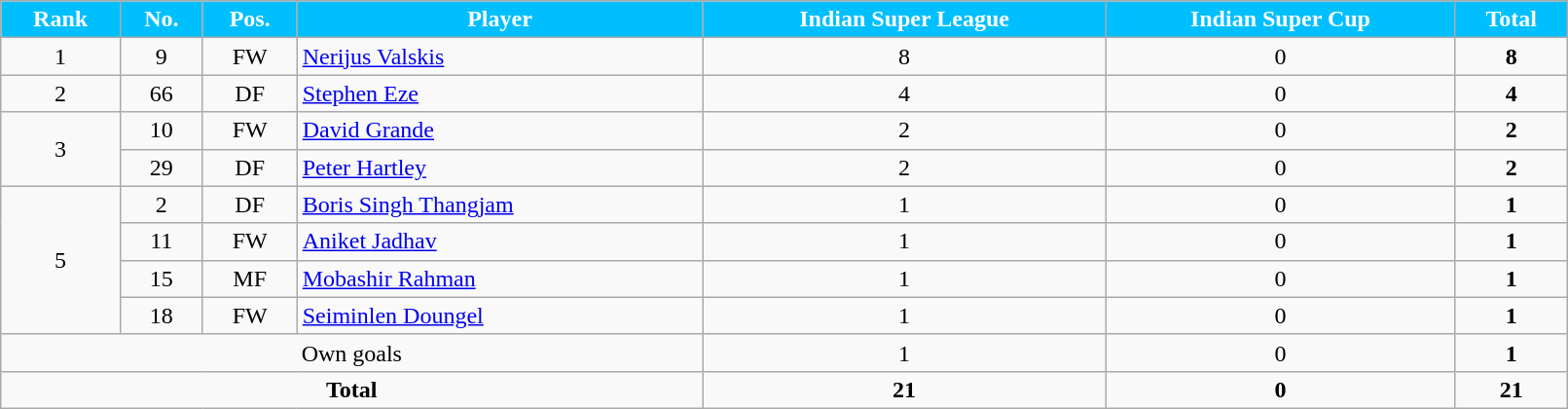<table class="wikitable sortable" style="text-align:center;width:85%;">
<tr>
<th style=background:#00BFFF;color:#FFFFFF>Rank</th>
<th style=background:#00BFFF;color:#FFFFFF>No.</th>
<th style=background:#00BFFF;color:#FFFFFF>Pos.</th>
<th style=background:#00BFFF;color:#FFFFFF>Player</th>
<th style=background:#00BFFF;color:#FFFFFF>Indian Super League</th>
<th style=background:#00BFFF;color:#FFFFFF>Indian Super Cup</th>
<th style=background:#00BFFF;color:#FFFFFF>Total</th>
</tr>
<tr>
<td rowspan="1">1</td>
<td>9</td>
<td>FW</td>
<td align=left> <a href='#'>Nerijus Valskis</a></td>
<td>8</td>
<td>0</td>
<td><strong>8</strong></td>
</tr>
<tr>
<td rowspan="1">2</td>
<td>66</td>
<td>DF</td>
<td align=left> <a href='#'>Stephen Eze</a></td>
<td>4</td>
<td>0</td>
<td><strong>4</strong></td>
</tr>
<tr>
<td rowspan="2">3</td>
<td>10</td>
<td>FW</td>
<td align=left> <a href='#'>David Grande</a></td>
<td>2</td>
<td>0</td>
<td><strong>2</strong></td>
</tr>
<tr>
<td>29</td>
<td>DF</td>
<td align=left> <a href='#'>Peter Hartley</a></td>
<td>2</td>
<td>0</td>
<td><strong>2</strong></td>
</tr>
<tr>
<td rowspan="4">5</td>
<td>2</td>
<td>DF</td>
<td align=left> <a href='#'>Boris Singh Thangjam</a></td>
<td>1</td>
<td>0</td>
<td><strong>1</strong></td>
</tr>
<tr>
<td>11</td>
<td>FW</td>
<td align=left> <a href='#'>Aniket Jadhav</a></td>
<td>1</td>
<td>0</td>
<td><strong>1</strong></td>
</tr>
<tr>
<td>15</td>
<td>MF</td>
<td align=left> <a href='#'>Mobashir Rahman</a></td>
<td>1</td>
<td>0</td>
<td><strong>1</strong></td>
</tr>
<tr>
<td>18</td>
<td>FW</td>
<td align=left> <a href='#'>Seiminlen Doungel</a></td>
<td>1</td>
<td>0</td>
<td><strong>1</strong></td>
</tr>
<tr class="sortbottom">
<td colspan=4>Own goals</td>
<td>1</td>
<td>0</td>
<td><strong>1</strong></td>
</tr>
<tr>
<td colspan=4><strong>Total</strong></td>
<td><strong>21</strong></td>
<td><strong>0</strong></td>
<td><strong>21</strong></td>
</tr>
</table>
